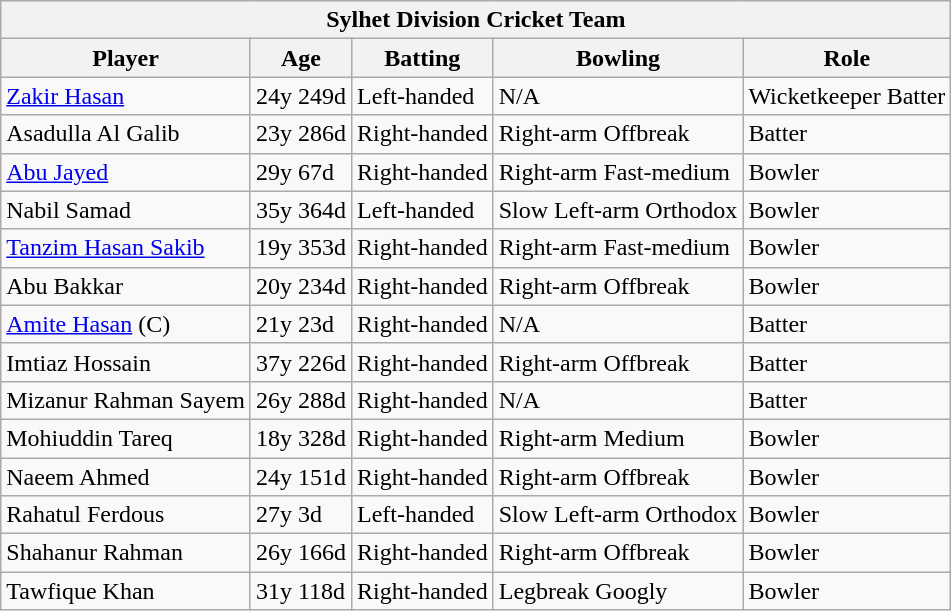<table class="wikitable">
<tr>
<th colspan="5" style="text-align:center;">Sylhet Division Cricket Team</th>
</tr>
<tr>
<th>Player</th>
<th>Age</th>
<th>Batting</th>
<th>Bowling</th>
<th>Role</th>
</tr>
<tr>
<td><a href='#'>Zakir Hasan</a></td>
<td>24y 249d</td>
<td>Left-handed</td>
<td>N/A</td>
<td>Wicketkeeper Batter</td>
</tr>
<tr>
<td>Asadulla Al Galib</td>
<td>23y 286d</td>
<td>Right-handed</td>
<td>Right-arm Offbreak</td>
<td>Batter</td>
</tr>
<tr>
<td><a href='#'>Abu Jayed</a></td>
<td>29y 67d</td>
<td>Right-handed</td>
<td>Right-arm Fast-medium</td>
<td>Bowler</td>
</tr>
<tr>
<td>Nabil Samad</td>
<td>35y 364d</td>
<td>Left-handed</td>
<td>Slow Left-arm Orthodox</td>
<td>Bowler</td>
</tr>
<tr>
<td><a href='#'>Tanzim Hasan Sakib</a></td>
<td>19y 353d</td>
<td>Right-handed</td>
<td>Right-arm Fast-medium</td>
<td>Bowler</td>
</tr>
<tr>
<td>Abu Bakkar</td>
<td>20y 234d</td>
<td>Right-handed</td>
<td>Right-arm Offbreak</td>
<td>Bowler</td>
</tr>
<tr>
<td><a href='#'>Amite Hasan</a> (C)</td>
<td>21y 23d</td>
<td>Right-handed</td>
<td>N/A</td>
<td>Batter</td>
</tr>
<tr>
<td>Imtiaz Hossain</td>
<td>37y 226d</td>
<td>Right-handed</td>
<td>Right-arm Offbreak</td>
<td>Batter</td>
</tr>
<tr>
<td>Mizanur Rahman Sayem</td>
<td>26y 288d</td>
<td>Right-handed</td>
<td>N/A</td>
<td>Batter</td>
</tr>
<tr>
<td>Mohiuddin Tareq</td>
<td>18y 328d</td>
<td>Right-handed</td>
<td>Right-arm Medium</td>
<td>Bowler</td>
</tr>
<tr>
<td>Naeem Ahmed</td>
<td>24y 151d</td>
<td>Right-handed</td>
<td>Right-arm Offbreak</td>
<td>Bowler</td>
</tr>
<tr>
<td>Rahatul Ferdous</td>
<td>27y 3d</td>
<td>Left-handed</td>
<td>Slow Left-arm Orthodox</td>
<td>Bowler</td>
</tr>
<tr>
<td>Shahanur Rahman</td>
<td>26y 166d</td>
<td>Right-handed</td>
<td>Right-arm Offbreak</td>
<td>Bowler</td>
</tr>
<tr>
<td>Tawfique Khan</td>
<td>31y 118d</td>
<td>Right-handed</td>
<td>Legbreak Googly</td>
<td>Bowler</td>
</tr>
</table>
